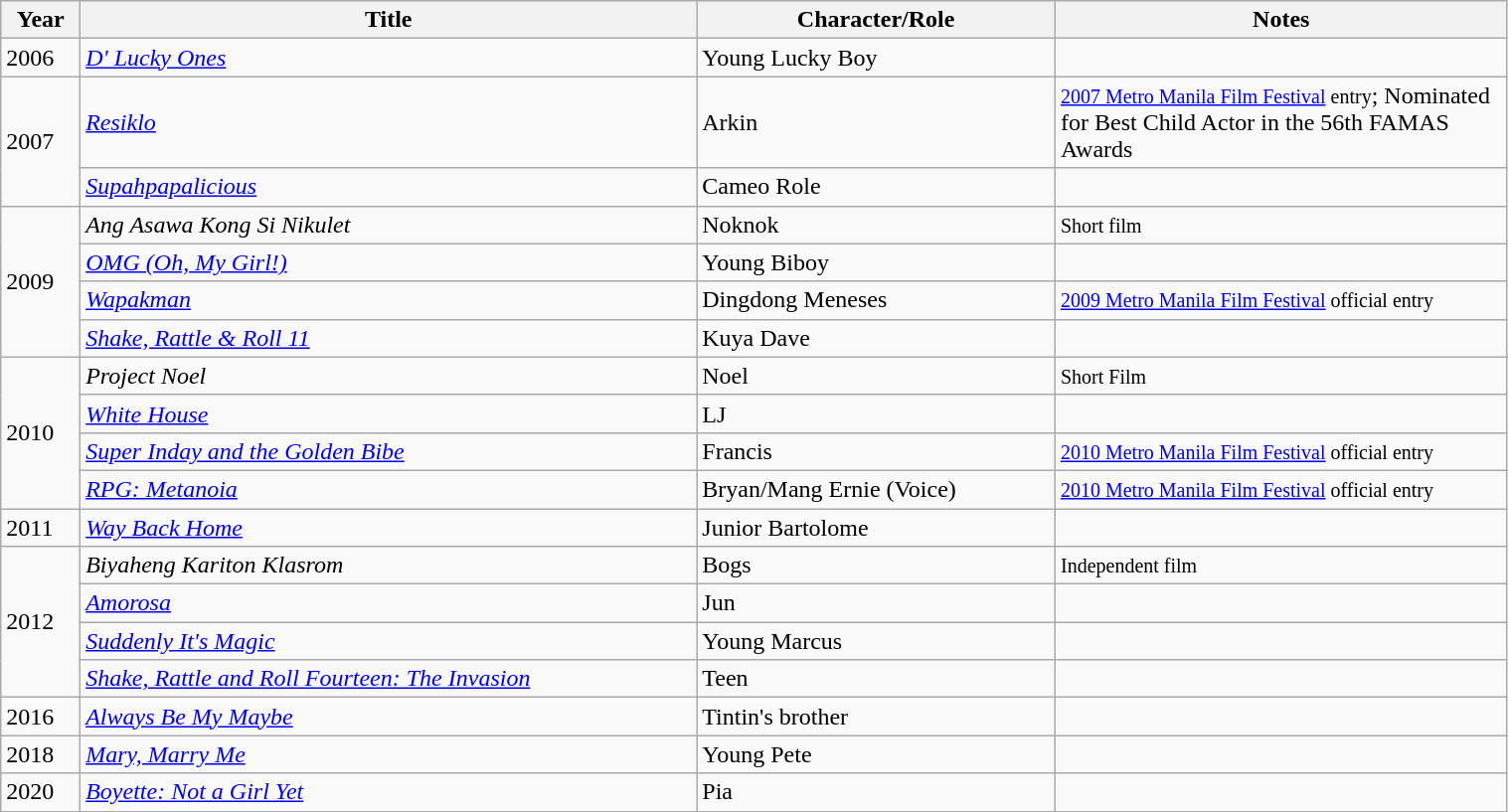<table class="wikitable" style="width:80%">
<tr>
<th>Year</th>
<th>Title</th>
<th>Character/Role</th>
<th width="30%">Notes</th>
</tr>
<tr>
<td>2006</td>
<td><em><a href='#'>D' Lucky Ones</a></em></td>
<td>Young Lucky Boy</td>
<td></td>
</tr>
<tr>
<td rowspan=2>2007</td>
<td><em><a href='#'>Resiklo</a></em></td>
<td>Arkin</td>
<td><small><a href='#'>2007 Metro Manila Film Festival</a> entry</small>; Nominated for Best Child Actor in the 56th FAMAS Awards</td>
</tr>
<tr>
<td><em><a href='#'>Supahpapalicious</a></em></td>
<td>Cameo Role</td>
<td></td>
</tr>
<tr>
<td rowspan=4>2009</td>
<td><em>Ang Asawa Kong Si Nikulet</em></td>
<td>Noknok</td>
<td><small>Short film</small></td>
</tr>
<tr>
<td><em><a href='#'>OMG (Oh, My Girl!)</a></em></td>
<td>Young Biboy</td>
<td></td>
</tr>
<tr>
<td><em><a href='#'>Wapakman</a></em></td>
<td>Dingdong Meneses</td>
<td><small><a href='#'>2009 Metro Manila Film Festival</a> official entry</small></td>
</tr>
<tr>
<td><em><a href='#'>Shake, Rattle & Roll 11</a></em></td>
<td>Kuya Dave</td>
<td></td>
</tr>
<tr>
<td rowspan=4>2010</td>
<td><em>Project Noel</em></td>
<td>Noel</td>
<td><small>Short Film</small></td>
</tr>
<tr>
<td><em><a href='#'>White House</a></em></td>
<td>LJ</td>
<td></td>
</tr>
<tr>
<td><em><a href='#'>Super Inday and the Golden Bibe</a></em></td>
<td>Francis</td>
<td><small> <a href='#'>2010 Metro Manila Film Festival</a> official entry</small></td>
</tr>
<tr>
<td><em><a href='#'>RPG: Metanoia</a></em></td>
<td>Bryan/Mang Ernie (Voice)</td>
<td><small><a href='#'>2010 Metro Manila Film Festival</a> official entry</small></td>
</tr>
<tr>
<td>2011</td>
<td><em><a href='#'>Way Back Home</a></em></td>
<td>Junior Bartolome</td>
<td></td>
</tr>
<tr>
<td rowspan=4>2012</td>
<td><em>Biyaheng Kariton Klasrom</em></td>
<td>Bogs</td>
<td><small>Independent film</small></td>
</tr>
<tr>
<td><em><a href='#'>Amorosa</a></em></td>
<td>Jun</td>
<td></td>
</tr>
<tr>
<td><em><a href='#'>Suddenly It's Magic</a></em></td>
<td>Young Marcus</td>
<td></td>
</tr>
<tr>
<td><em><a href='#'>Shake, Rattle and Roll Fourteen: The Invasion</a></em></td>
<td>Teen</td>
<td></td>
</tr>
<tr>
<td>2016</td>
<td><em><a href='#'>Always Be My Maybe</a></em></td>
<td>Tintin's brother</td>
<td></td>
</tr>
<tr>
<td>2018</td>
<td><em><a href='#'>Mary, Marry Me</a></em></td>
<td>Young Pete</td>
<td></td>
</tr>
<tr>
<td>2020</td>
<td><em><a href='#'>Boyette: Not a Girl Yet</a></em></td>
<td>Pia</td>
<td></td>
</tr>
</table>
